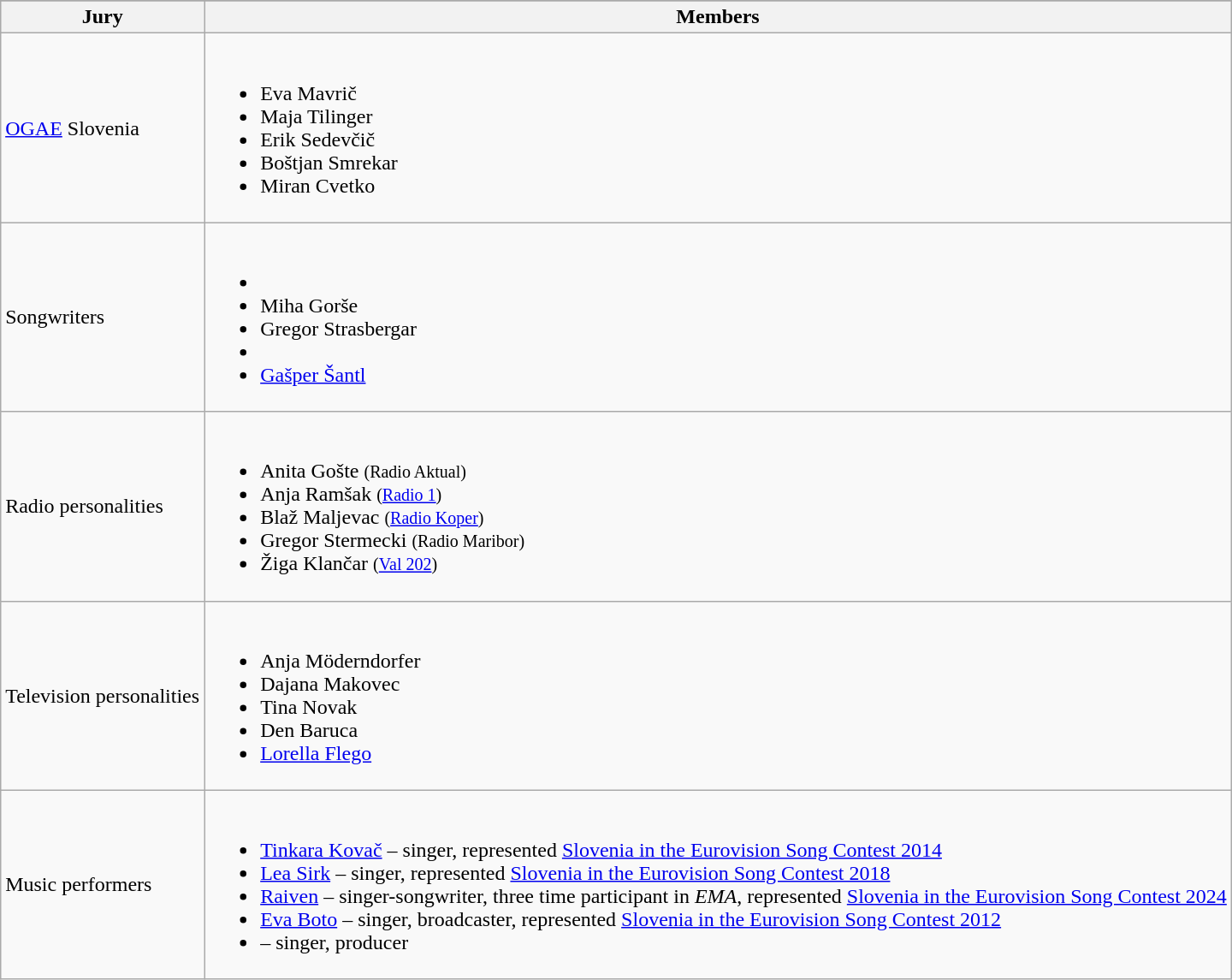<table class="wikitable collapsible" style="margin: 1em auto 1em auto">
<tr>
</tr>
<tr>
<th>Jury</th>
<th>Members</th>
</tr>
<tr>
<td><a href='#'>OGAE</a> Slovenia</td>
<td><br><ul><li>Eva Mavrič</li><li>Maja Tilinger</li><li>Erik Sedevčič</li><li>Boštjan Smrekar</li><li>Miran Cvetko</li></ul></td>
</tr>
<tr>
<td>Songwriters</td>
<td><br><ul><li></li><li>Miha Gorše</li><li>Gregor Strasbergar</li><li></li><li><a href='#'>Gašper Šantl</a></li></ul></td>
</tr>
<tr>
<td>Radio personalities</td>
<td><br><ul><li>Anita Gošte <small>(Radio Aktual)</small></li><li>Anja Ramšak <small>(<a href='#'>Radio 1</a>)</small></li><li>Blaž Maljevac <small>(<a href='#'>Radio Koper</a>)</small></li><li>Gregor Stermecki <small>(Radio Maribor)</small></li><li>Žiga Klančar <small>(<a href='#'>Val 202</a>)</small></li></ul></td>
</tr>
<tr>
<td>Television personalities</td>
<td><br><ul><li>Anja Möderndorfer</li><li>Dajana Makovec</li><li>Tina Novak</li><li>Den Baruca</li><li><a href='#'>Lorella Flego</a></li></ul></td>
</tr>
<tr>
<td>Music performers</td>
<td><br><ul><li><a href='#'>Tinkara Kovač</a> – singer, represented <a href='#'>Slovenia in the Eurovision Song Contest 2014</a></li><li><a href='#'>Lea Sirk</a> – singer, represented <a href='#'>Slovenia in the Eurovision Song Contest 2018</a></li><li><a href='#'>Raiven</a> – singer-songwriter, three time participant in <em>EMA</em>, represented <a href='#'>Slovenia in the Eurovision Song Contest 2024</a></li><li><a href='#'>Eva Boto</a> – singer, broadcaster, represented <a href='#'>Slovenia in the Eurovision Song Contest 2012</a></li><li> – singer, producer</li></ul></td>
</tr>
</table>
